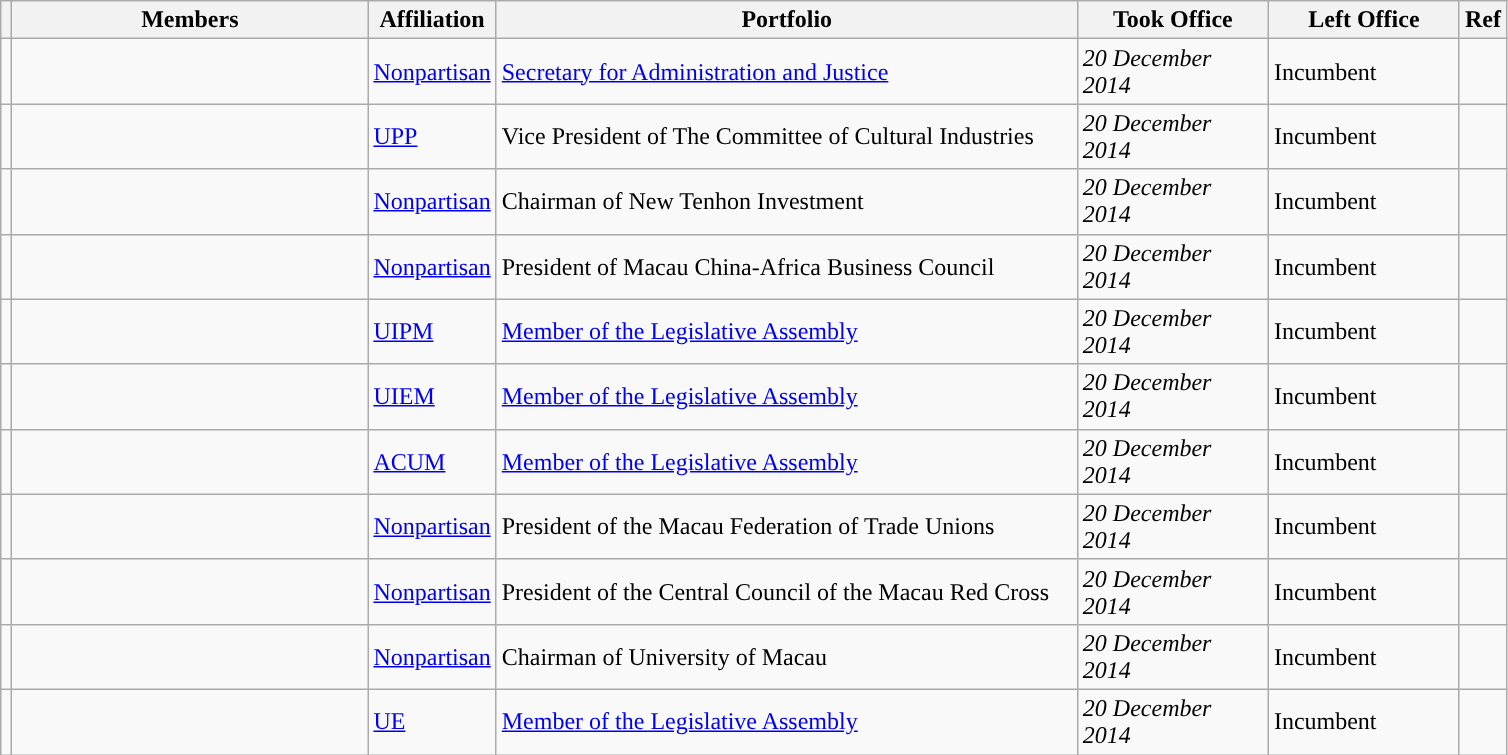<table class="wikitable">
<tr>
<th class="unsortable"></th>
<th width="230px">Members</th>
<th width="50px">Affiliation</th>
<th width="380px">Portfolio</th>
<th width="120px">Took Office</th>
<th width="120px">Left Office</th>
<th>Ref</th>
</tr>
<tr>
<td></td>
<td><strong></strong></td>
<td><a href='#'>Nonpartisan</a></td>
<td><a href='#'>Secretary for Administration and Justice</a></td>
<td><em>20 December 2014</em></td>
<td>Incumbent</td>
<td></td>
</tr>
<tr>
<td></td>
<td><strong></strong></td>
<td><a href='#'>UPP</a></td>
<td>Vice President of The Committee of Cultural Industries</td>
<td><em>20 December 2014</em></td>
<td>Incumbent</td>
<td></td>
</tr>
<tr>
<td></td>
<td><strong></strong></td>
<td><a href='#'>Nonpartisan</a></td>
<td>Chairman of New Tenhon Investment</td>
<td><em>20 December 2014</em></td>
<td>Incumbent</td>
<td></td>
</tr>
<tr>
<td></td>
<td><strong></strong></td>
<td><a href='#'>Nonpartisan</a></td>
<td>President of Macau China-Africa Business Council</td>
<td><em>20 December 2014</em></td>
<td>Incumbent</td>
<td></td>
</tr>
<tr>
<td></td>
<td><strong></strong></td>
<td><a href='#'>UIPM</a></td>
<td><a href='#'>Member of the Legislative Assembly</a></td>
<td><em>20 December 2014</em></td>
<td>Incumbent</td>
<td></td>
</tr>
<tr>
<td></td>
<td><strong></strong></td>
<td><a href='#'>UIEM</a></td>
<td><a href='#'>Member of the Legislative Assembly</a></td>
<td><em>20 December 2014</em></td>
<td>Incumbent</td>
<td></td>
</tr>
<tr>
<td></td>
<td><strong></strong></td>
<td><a href='#'>ACUM</a></td>
<td><a href='#'>Member of the Legislative Assembly</a></td>
<td><em>20 December 2014</em></td>
<td>Incumbent</td>
<td></td>
</tr>
<tr>
<td></td>
<td><strong></strong></td>
<td><a href='#'>Nonpartisan</a></td>
<td>President of the Macau Federation of Trade Unions</td>
<td><em>20 December 2014</em></td>
<td>Incumbent</td>
<td></td>
</tr>
<tr>
<td></td>
<td><strong></strong></td>
<td><a href='#'>Nonpartisan</a></td>
<td>President of the Central Council of the Macau Red Cross</td>
<td><em>20 December 2014</em></td>
<td>Incumbent</td>
<td></td>
</tr>
<tr>
<td></td>
<td><strong></strong></td>
<td><a href='#'>Nonpartisan</a></td>
<td>Chairman of University of Macau</td>
<td><em>20 December 2014</em></td>
<td>Incumbent</td>
<td></td>
</tr>
<tr>
<td></td>
<td><strong></strong></td>
<td><a href='#'>UE</a></td>
<td><a href='#'>Member of the Legislative Assembly</a></td>
<td><em>20 December 2014</em></td>
<td>Incumbent</td>
<td></td>
</tr>
</table>
